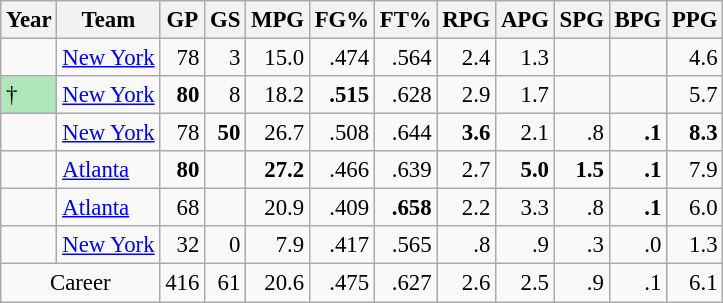<table class="wikitable sortable" style="font-size:95%; text-align:right;">
<tr>
<th>Year</th>
<th>Team</th>
<th>GP</th>
<th>GS</th>
<th>MPG</th>
<th>FG%</th>
<th>FT%</th>
<th>RPG</th>
<th>APG</th>
<th>SPG</th>
<th>BPG</th>
<th>PPG</th>
</tr>
<tr>
<td style="text-align:left;"></td>
<td style="text-align:left;"><a href='#'>New York</a></td>
<td>78</td>
<td>3</td>
<td>15.0</td>
<td>.474</td>
<td>.564</td>
<td>2.4</td>
<td>1.3</td>
<td></td>
<td></td>
<td>4.6</td>
</tr>
<tr>
<td style="text-align:left;background:#afe6ba;">†</td>
<td style="text-align:left;"><a href='#'>New York</a></td>
<td><strong>80</strong></td>
<td>8</td>
<td>18.2</td>
<td><strong>.515</strong></td>
<td>.628</td>
<td>2.9</td>
<td>1.7</td>
<td></td>
<td></td>
<td>5.7</td>
</tr>
<tr>
<td style="text-align:left;"></td>
<td style="text-align:left;"><a href='#'>New York</a></td>
<td>78</td>
<td><strong>50</strong></td>
<td>26.7</td>
<td>.508</td>
<td>.644</td>
<td><strong>3.6</strong></td>
<td>2.1</td>
<td>.8</td>
<td><strong>.1</strong></td>
<td><strong>8.3</strong></td>
</tr>
<tr>
<td style="text-align:left;"></td>
<td style="text-align:left;"><a href='#'>Atlanta</a></td>
<td><strong>80</strong></td>
<td></td>
<td><strong>27.2</strong></td>
<td>.466</td>
<td>.639</td>
<td>2.7</td>
<td><strong>5.0</strong></td>
<td><strong>1.5</strong></td>
<td><strong>.1</strong></td>
<td>7.9</td>
</tr>
<tr>
<td style="text-align:left;"></td>
<td style="text-align:left;"><a href='#'>Atlanta</a></td>
<td>68</td>
<td></td>
<td>20.9</td>
<td>.409</td>
<td><strong>.658</strong></td>
<td>2.2</td>
<td>3.3</td>
<td>.8</td>
<td><strong>.1</strong></td>
<td>6.0</td>
</tr>
<tr>
<td style="text-align:left;"></td>
<td style="text-align:left;"><a href='#'>New York</a></td>
<td>32</td>
<td>0</td>
<td>7.9</td>
<td>.417</td>
<td>.565</td>
<td>.8</td>
<td>.9</td>
<td>.3</td>
<td>.0</td>
<td>1.3</td>
</tr>
<tr>
<td colspan="2" style="text-align:center;">Career</td>
<td>416</td>
<td>61</td>
<td>20.6</td>
<td>.475</td>
<td>.627</td>
<td>2.6</td>
<td>2.5</td>
<td>.9</td>
<td>.1</td>
<td>6.1</td>
</tr>
</table>
